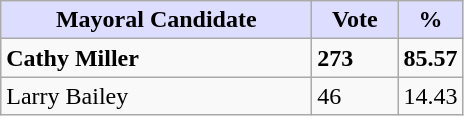<table class="wikitable">
<tr>
<th style="background:#ddf; width:200px;">Mayoral Candidate</th>
<th style="background:#ddf; width:50px;">Vote</th>
<th style="background:#ddf; width:30px;">%</th>
</tr>
<tr>
<td><strong>Cathy Miller</strong></td>
<td><strong>273</strong></td>
<td><strong>85.57</strong></td>
</tr>
<tr>
<td>Larry Bailey</td>
<td>46</td>
<td>14.43</td>
</tr>
</table>
